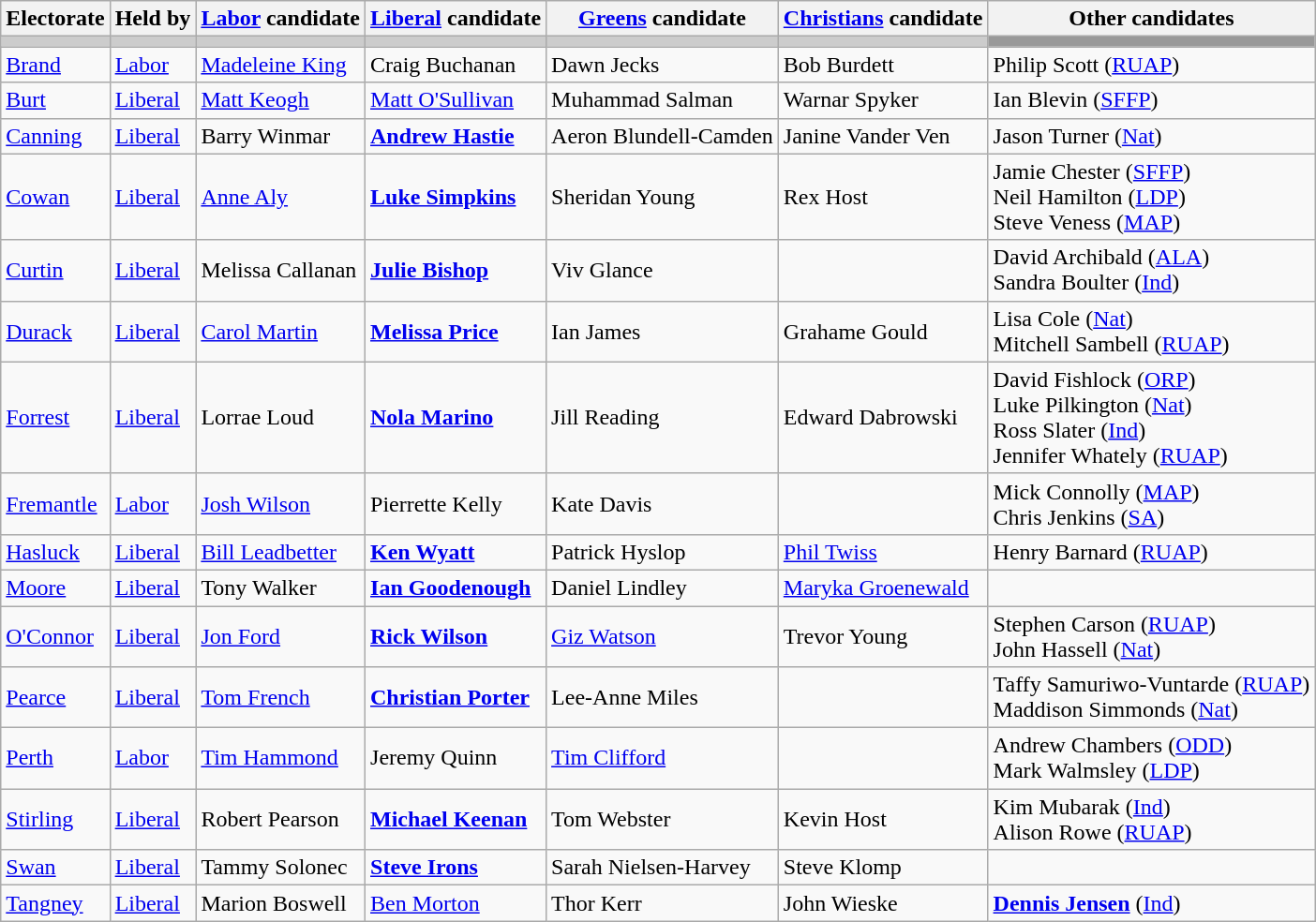<table class="wikitable">
<tr>
<th>Electorate</th>
<th>Held by</th>
<th><a href='#'>Labor</a> candidate</th>
<th><a href='#'>Liberal</a> candidate</th>
<th><a href='#'>Greens</a> candidate</th>
<th><a href='#'>Christians</a> candidate</th>
<th>Other candidates</th>
</tr>
<tr style="background:#ccc;">
<td></td>
<td></td>
<td></td>
<td></td>
<td></td>
<td></td>
<td style="background:#999;"></td>
</tr>
<tr>
<td><a href='#'>Brand</a></td>
<td><a href='#'>Labor</a></td>
<td><a href='#'>Madeleine King</a></td>
<td>Craig Buchanan</td>
<td>Dawn Jecks</td>
<td>Bob Burdett</td>
<td>Philip Scott (<a href='#'>RUAP</a>)</td>
</tr>
<tr>
<td><a href='#'>Burt</a></td>
<td><a href='#'>Liberal</a></td>
<td><a href='#'>Matt Keogh</a></td>
<td><a href='#'>Matt O'Sullivan</a></td>
<td>Muhammad Salman</td>
<td>Warnar Spyker</td>
<td>Ian Blevin (<a href='#'>SFFP</a>)</td>
</tr>
<tr>
<td><a href='#'>Canning</a></td>
<td><a href='#'>Liberal</a></td>
<td>Barry Winmar</td>
<td><strong><a href='#'>Andrew Hastie</a></strong></td>
<td>Aeron Blundell-Camden</td>
<td>Janine Vander Ven</td>
<td>Jason Turner (<a href='#'>Nat</a>)</td>
</tr>
<tr>
<td><a href='#'>Cowan</a></td>
<td><a href='#'>Liberal</a></td>
<td><a href='#'>Anne Aly</a></td>
<td><strong><a href='#'>Luke Simpkins</a></strong></td>
<td>Sheridan Young</td>
<td>Rex Host</td>
<td>Jamie Chester (<a href='#'>SFFP</a>) <br> Neil Hamilton (<a href='#'>LDP</a>) <br> Steve Veness (<a href='#'>MAP</a>)</td>
</tr>
<tr>
<td><a href='#'>Curtin</a></td>
<td><a href='#'>Liberal</a></td>
<td>Melissa Callanan</td>
<td><strong><a href='#'>Julie Bishop</a></strong></td>
<td>Viv Glance</td>
<td></td>
<td>David Archibald (<a href='#'>ALA</a>) <br> Sandra Boulter (<a href='#'>Ind</a>)</td>
</tr>
<tr>
<td><a href='#'>Durack</a></td>
<td><a href='#'>Liberal</a></td>
<td><a href='#'>Carol Martin</a></td>
<td><strong><a href='#'>Melissa Price</a></strong></td>
<td>Ian James</td>
<td>Grahame Gould</td>
<td>Lisa Cole (<a href='#'>Nat</a>) <br> Mitchell Sambell (<a href='#'>RUAP</a>)</td>
</tr>
<tr>
<td><a href='#'>Forrest</a></td>
<td><a href='#'>Liberal</a></td>
<td>Lorrae Loud</td>
<td><strong><a href='#'>Nola Marino</a></strong></td>
<td>Jill Reading</td>
<td>Edward Dabrowski</td>
<td>David Fishlock (<a href='#'>ORP</a>) <br> Luke Pilkington (<a href='#'>Nat</a>) <br> Ross Slater (<a href='#'>Ind</a>) <br> Jennifer Whately (<a href='#'>RUAP</a>)</td>
</tr>
<tr>
<td><a href='#'>Fremantle</a></td>
<td><a href='#'>Labor</a></td>
<td><a href='#'>Josh Wilson</a></td>
<td>Pierrette Kelly</td>
<td>Kate Davis</td>
<td></td>
<td>Mick Connolly (<a href='#'>MAP</a>) <br> Chris Jenkins (<a href='#'>SA</a>)</td>
</tr>
<tr>
<td><a href='#'>Hasluck</a></td>
<td><a href='#'>Liberal</a></td>
<td><a href='#'>Bill Leadbetter</a></td>
<td><strong><a href='#'>Ken Wyatt</a></strong></td>
<td>Patrick Hyslop</td>
<td><a href='#'>Phil Twiss</a></td>
<td>Henry Barnard (<a href='#'>RUAP</a>)</td>
</tr>
<tr>
<td><a href='#'>Moore</a></td>
<td><a href='#'>Liberal</a></td>
<td>Tony Walker</td>
<td><strong><a href='#'>Ian Goodenough</a></strong></td>
<td>Daniel Lindley</td>
<td><a href='#'>Maryka Groenewald</a></td>
<td></td>
</tr>
<tr>
<td><a href='#'>O'Connor</a></td>
<td><a href='#'>Liberal</a></td>
<td><a href='#'>Jon Ford</a></td>
<td><strong><a href='#'>Rick Wilson</a></strong></td>
<td><a href='#'>Giz Watson</a></td>
<td>Trevor Young</td>
<td>Stephen Carson (<a href='#'>RUAP</a>) <br> John Hassell (<a href='#'>Nat</a>)</td>
</tr>
<tr>
<td><a href='#'>Pearce</a></td>
<td><a href='#'>Liberal</a></td>
<td><a href='#'>Tom French</a></td>
<td><strong><a href='#'>Christian Porter</a></strong></td>
<td>Lee-Anne Miles</td>
<td></td>
<td>Taffy Samuriwo-Vuntarde (<a href='#'>RUAP</a>) <br> Maddison Simmonds (<a href='#'>Nat</a>)</td>
</tr>
<tr>
<td><a href='#'>Perth</a></td>
<td><a href='#'>Labor</a></td>
<td><a href='#'>Tim Hammond</a></td>
<td>Jeremy Quinn</td>
<td><a href='#'>Tim Clifford</a></td>
<td></td>
<td>Andrew Chambers (<a href='#'>ODD</a>) <br> Mark Walmsley (<a href='#'>LDP</a>)</td>
</tr>
<tr>
<td><a href='#'>Stirling</a></td>
<td><a href='#'>Liberal</a></td>
<td>Robert Pearson</td>
<td><strong><a href='#'>Michael Keenan</a></strong></td>
<td>Tom Webster</td>
<td>Kevin Host</td>
<td>Kim Mubarak (<a href='#'>Ind</a>) <br> Alison Rowe (<a href='#'>RUAP</a>)</td>
</tr>
<tr>
<td><a href='#'>Swan</a></td>
<td><a href='#'>Liberal</a></td>
<td>Tammy Solonec</td>
<td><strong><a href='#'>Steve Irons</a></strong></td>
<td>Sarah Nielsen-Harvey</td>
<td>Steve Klomp</td>
<td></td>
</tr>
<tr>
<td><a href='#'>Tangney</a></td>
<td><a href='#'>Liberal</a></td>
<td>Marion Boswell</td>
<td><a href='#'>Ben Morton</a></td>
<td>Thor Kerr</td>
<td>John Wieske</td>
<td><strong><a href='#'>Dennis Jensen</a></strong> (<a href='#'>Ind</a>)</td>
</tr>
</table>
